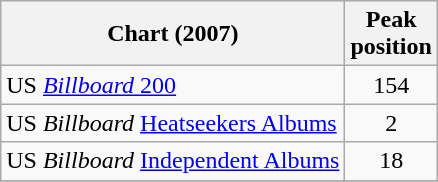<table class="wikitable sortable">
<tr>
<th>Chart (2007)</th>
<th>Peak<br>position</th>
</tr>
<tr>
<td>US <a href='#'><em>Billboard</em> 200</a></td>
<td align="center">154</td>
</tr>
<tr>
<td>US <em>Billboard</em> <a href='#'>Heatseekers Albums</a></td>
<td align="center">2</td>
</tr>
<tr>
<td>US <em>Billboard</em> <a href='#'>Independent Albums</a></td>
<td align="center">18</td>
</tr>
<tr>
</tr>
</table>
